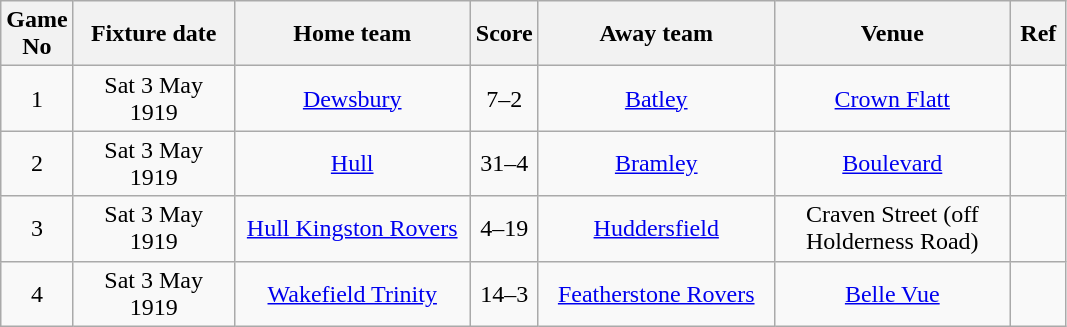<table class="wikitable" style="text-align:center;">
<tr>
<th width=20 abbr="No">Game No</th>
<th width=100 abbr="Date">Fixture date</th>
<th width=150 abbr="Home team">Home team</th>
<th width=20 abbr="Score">Score</th>
<th width=150 abbr="Away team">Away team</th>
<th width=150 abbr="Venue">Venue</th>
<th width=30 abbr="Ref">Ref</th>
</tr>
<tr>
<td>1</td>
<td>Sat 3 May 1919</td>
<td><a href='#'>Dewsbury</a></td>
<td>7–2</td>
<td><a href='#'>Batley</a></td>
<td><a href='#'>Crown Flatt</a></td>
<td></td>
</tr>
<tr>
<td>2</td>
<td>Sat 3 May 1919</td>
<td><a href='#'>Hull</a></td>
<td>31–4</td>
<td><a href='#'>Bramley</a></td>
<td><a href='#'>Boulevard</a></td>
<td></td>
</tr>
<tr>
<td>3</td>
<td>Sat 3 May 1919</td>
<td><a href='#'>Hull Kingston Rovers</a></td>
<td>4–19</td>
<td><a href='#'>Huddersfield</a></td>
<td>Craven Street (off Holderness Road)</td>
<td></td>
</tr>
<tr>
<td>4</td>
<td>Sat 3 May 1919</td>
<td><a href='#'>Wakefield Trinity</a></td>
<td>14–3</td>
<td><a href='#'>Featherstone Rovers</a></td>
<td><a href='#'>Belle Vue</a></td>
<td></td>
</tr>
</table>
